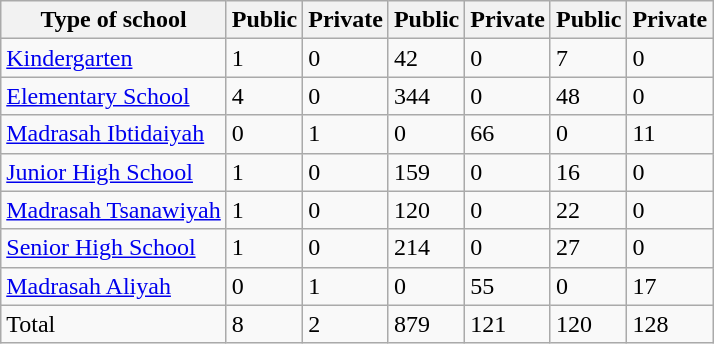<table class="wikitable">
<tr>
<th>Type of school</th>
<th>Public</th>
<th>Private</th>
<th>Public</th>
<th>Private</th>
<th>Public</th>
<th>Private</th>
</tr>
<tr>
<td><a href='#'>Kindergarten</a></td>
<td>1</td>
<td>0</td>
<td>42</td>
<td>0</td>
<td>7</td>
<td>0</td>
</tr>
<tr>
<td><a href='#'>Elementary School</a></td>
<td>4</td>
<td>0</td>
<td>344</td>
<td>0</td>
<td>48</td>
<td>0</td>
</tr>
<tr>
<td><a href='#'>Madrasah Ibtidaiyah</a></td>
<td>0</td>
<td>1</td>
<td>0</td>
<td>66</td>
<td>0</td>
<td>11</td>
</tr>
<tr>
<td><a href='#'>Junior High School</a></td>
<td>1</td>
<td>0</td>
<td>159</td>
<td>0</td>
<td>16</td>
<td>0</td>
</tr>
<tr>
<td><a href='#'>Madrasah Tsanawiyah</a></td>
<td>1</td>
<td>0</td>
<td>120</td>
<td>0</td>
<td>22</td>
<td>0</td>
</tr>
<tr>
<td><a href='#'>Senior High School</a></td>
<td>1</td>
<td>0</td>
<td>214</td>
<td>0</td>
<td>27</td>
<td>0</td>
</tr>
<tr>
<td><a href='#'>Madrasah Aliyah</a></td>
<td>0</td>
<td>1</td>
<td>0</td>
<td>55</td>
<td>0</td>
<td>17</td>
</tr>
<tr>
<td>Total</td>
<td>8</td>
<td>2</td>
<td>879</td>
<td>121</td>
<td>120</td>
<td>128</td>
</tr>
</table>
